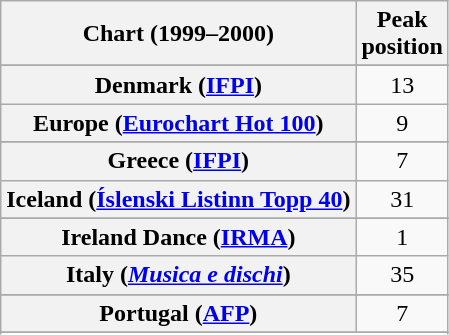<table class="wikitable sortable plainrowheaders" style="text-align:center">
<tr>
<th>Chart (1999–2000)</th>
<th>Peak<br>position</th>
</tr>
<tr>
</tr>
<tr>
</tr>
<tr>
</tr>
<tr>
</tr>
<tr>
</tr>
<tr>
<th scope="row">Denmark (<a href='#'>IFPI</a>)</th>
<td>13</td>
</tr>
<tr>
<th scope="row">Europe (<a href='#'>Eurochart Hot 100</a>)</th>
<td>9</td>
</tr>
<tr>
</tr>
<tr>
<th scope="row">Greece (<a href='#'>IFPI</a>)</th>
<td>7</td>
</tr>
<tr>
<th scope="row">Iceland (<a href='#'>Íslenski Listinn Topp 40</a>)</th>
<td>31</td>
</tr>
<tr>
</tr>
<tr>
<th scope="row">Ireland Dance (<a href='#'>IRMA</a>)</th>
<td>1</td>
</tr>
<tr>
<th scope="row">Italy (<em><a href='#'>Musica e dischi</a></em>)</th>
<td>35</td>
</tr>
<tr>
</tr>
<tr>
</tr>
<tr>
</tr>
<tr>
</tr>
<tr>
<th scope="row">Portugal (<a href='#'>AFP</a>)</th>
<td>7</td>
</tr>
<tr>
</tr>
<tr>
</tr>
<tr>
</tr>
<tr>
</tr>
<tr>
</tr>
<tr>
</tr>
<tr>
</tr>
<tr>
</tr>
<tr>
</tr>
<tr>
</tr>
</table>
